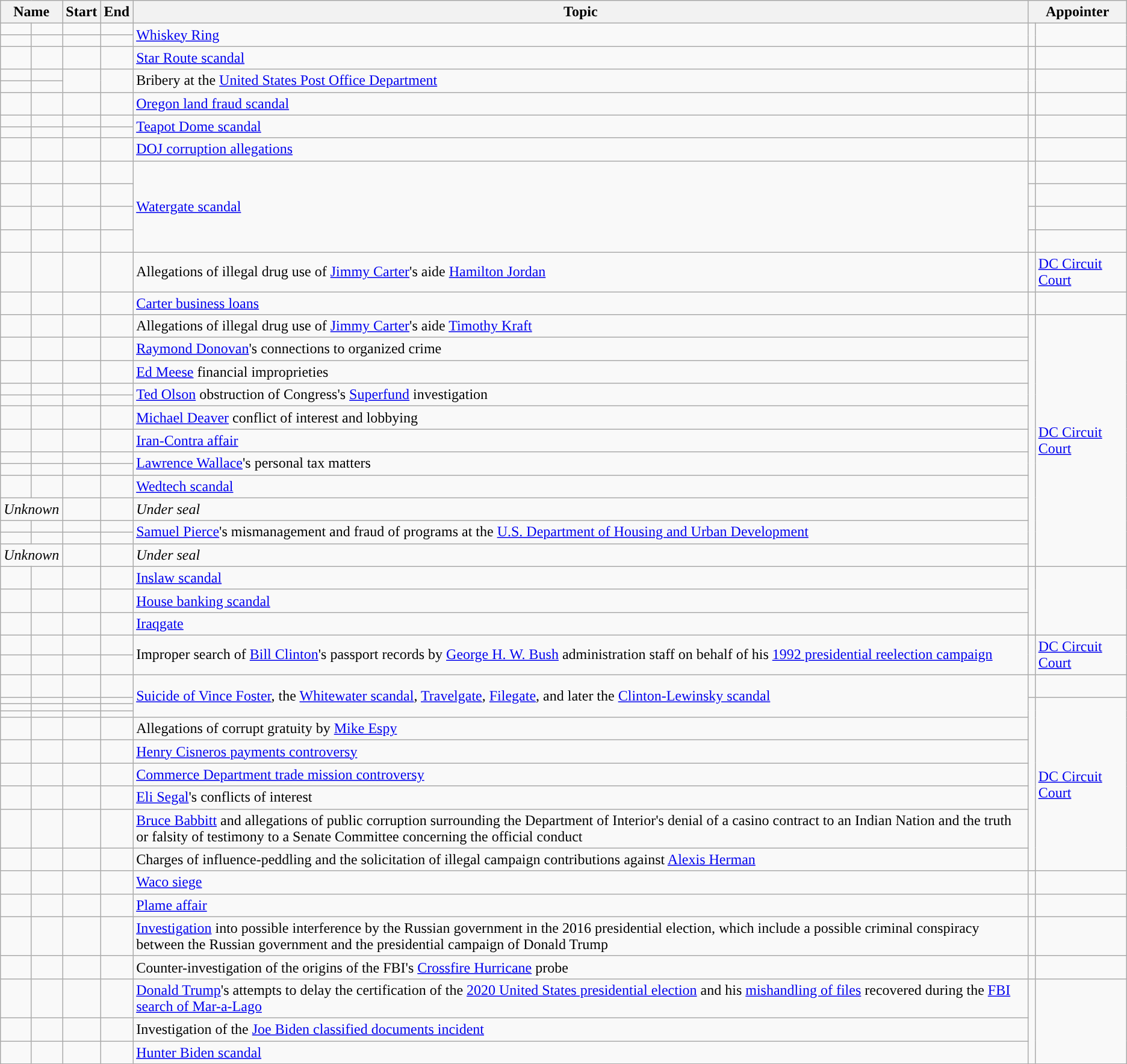<table class="wikitable sortable">
<tr>
<th colspan=2>Name</th>
<th>Start</th>
<th>End</th>
<th>Topic</th>
<th colspan=2>Appointer</th>
</tr>
<tr>
<td style="background: "></td>
<td></td>
<td></td>
<td></td>
<td rowspan=2><a href='#'>Whiskey Ring</a></td>
<td rowspan=2 style="background: "></td>
<td rowspan=2><br></td>
</tr>
<tr>
<td style="background: "></td>
<td></td>
<td></td>
<td></td>
</tr>
<tr>
<td></td>
<td></td>
<td></td>
<td></td>
<td><a href='#'>Star Route scandal</a></td>
<td style="background: "></td>
<td><br></td>
</tr>
<tr>
<td style="background: "></td>
<td></td>
<td rowspan=2></td>
<td rowspan=2></td>
<td rowspan=2>Bribery at the <a href='#'>United States Post Office Department</a></td>
<td rowspan=2 style="background: "></td>
<td rowspan=2><br></td>
</tr>
<tr>
<td style="background: "></td>
<td></td>
</tr>
<tr>
<td style="background: "></td>
<td></td>
<td></td>
<td></td>
<td><a href='#'>Oregon land fraud scandal</a></td>
<td style="background: "></td>
<td><br></td>
</tr>
<tr>
<td style="background: "></td>
<td></td>
<td></td>
<td></td>
<td rowspan=2><a href='#'>Teapot Dome scandal</a></td>
<td rowspan=2 style="background: "></td>
<td rowspan=2><br></td>
</tr>
<tr>
<td style="background: "></td>
<td></td>
<td></td>
<td></td>
</tr>
<tr>
<td style="background: "></td>
<td></td>
<td></td>
<td></td>
<td><a href='#'>DOJ corruption allegations</a></td>
<td style="background: "></td>
<td><br></td>
</tr>
<tr>
<td style="background: "></td>
<td></td>
<td></td>
<td></td>
<td rowspan=4><a href='#'>Watergate scandal</a></td>
<td style="background: "></td>
<td><br></td>
</tr>
<tr>
<td style="background: "></td>
<td></td>
<td></td>
<td></td>
<td style="background: "></td>
<td><br></td>
</tr>
<tr>
<td style="background: "></td>
<td></td>
<td></td>
<td></td>
<td style="background: "></td>
<td><br></td>
</tr>
<tr>
<td style="background: "></td>
<td></td>
<td></td>
<td></td>
<td style="background: "></td>
<td><br></td>
</tr>
<tr>
<td style="background: "></td>
<td></td>
<td></td>
<td></td>
<td>Allegations of illegal drug use of <a href='#'>Jimmy Carter</a>'s aide <a href='#'>Hamilton Jordan</a></td>
<td style="background: "></td>
<td><a href='#'>DC Circuit Court</a></td>
</tr>
<tr>
<td style="background: "></td>
<td></td>
<td></td>
<td></td>
<td><a href='#'>Carter business loans</a></td>
<td style="background: "></td>
<td><br></td>
</tr>
<tr>
<td style="background: "></td>
<td></td>
<td></td>
<td></td>
<td>Allegations of illegal drug use of <a href='#'>Jimmy Carter</a>'s aide <a href='#'>Timothy Kraft</a></td>
<td rowspan=14 style="background: "></td>
<td rowspan=14><a href='#'>DC Circuit Court</a></td>
</tr>
<tr>
<td></td>
<td></td>
<td></td>
<td></td>
<td><a href='#'>Raymond Donovan</a>'s connections to organized crime</td>
</tr>
<tr>
<td></td>
<td></td>
<td></td>
<td></td>
<td><a href='#'>Ed Meese</a> financial improprieties</td>
</tr>
<tr>
<td style="background: "></td>
<td></td>
<td></td>
<td></td>
<td rowspan=2><a href='#'>Ted Olson</a> obstruction of Congress's <a href='#'>Superfund</a> investigation</td>
</tr>
<tr>
<td></td>
<td></td>
<td></td>
<td></td>
</tr>
<tr>
<td style="background: "></td>
<td></td>
<td></td>
<td></td>
<td><a href='#'>Michael Deaver</a> conflict of interest and lobbying</td>
</tr>
<tr>
<td style="background: "></td>
<td></td>
<td></td>
<td></td>
<td><a href='#'>Iran-Contra affair</a></td>
</tr>
<tr>
<td style="background: "></td>
<td></td>
<td></td>
<td></td>
<td rowspan=2><a href='#'>Lawrence Wallace</a>'s personal tax matters</td>
</tr>
<tr>
<td></td>
<td></td>
<td></td>
<td></td>
</tr>
<tr>
<td style="background: "></td>
<td></td>
<td></td>
<td></td>
<td><a href='#'>Wedtech scandal</a></td>
</tr>
<tr>
<td colspan=2><em>Unknown</em></td>
<td></td>
<td></td>
<td><em>Under seal</em></td>
</tr>
<tr>
<td style="background: "></td>
<td></td>
<td></td>
<td></td>
<td rowspan=2><a href='#'>Samuel Pierce</a>'s mismanagement and fraud of programs at the <a href='#'>U.S. Department of Housing and Urban Development</a></td>
</tr>
<tr>
<td style="background: "></td>
<td></td>
<td></td>
<td></td>
</tr>
<tr>
<td colspan=2><em>Unknown</em></td>
<td></td>
<td></td>
<td><em>Under seal</em></td>
</tr>
<tr>
<td style="background: "></td>
<td></td>
<td></td>
<td></td>
<td><a href='#'>Inslaw scandal</a></td>
<td rowspan=3 style="background: "></td>
<td rowspan=3><br></td>
</tr>
<tr>
<td style="background: "></td>
<td></td>
<td></td>
<td></td>
<td><a href='#'>House banking scandal</a></td>
</tr>
<tr>
<td style="background: "></td>
<td></td>
<td></td>
<td></td>
<td><a href='#'>Iraqgate</a></td>
</tr>
<tr>
<td style="background: "></td>
<td></td>
<td></td>
<td></td>
<td rowspan=2>Improper search of <a href='#'>Bill Clinton</a>'s passport records by <a href='#'>George H. W. Bush</a> administration staff on behalf of his <a href='#'>1992 presidential reelection campaign</a></td>
<td rowspan=2 style="background: "></td>
<td rowspan=2><a href='#'>DC Circuit Court</a></td>
</tr>
<tr>
<td style="background: "></td>
<td></td>
<td></td>
<td></td>
</tr>
<tr>
<td style="background: "></td>
<td></td>
<td></td>
<td></td>
<td rowspan=4><a href='#'>Suicide of Vince Foster</a>, the <a href='#'>Whitewater scandal</a>, <a href='#'>Travelgate</a>, <a href='#'>Filegate</a>, and later the <a href='#'>Clinton-Lewinsky scandal</a></td>
<td style="background: "></td>
<td><br></td>
</tr>
<tr>
<td style="background: "></td>
<td></td>
<td></td>
<td></td>
<td rowspan=9 style="background: "></td>
<td rowspan=9><a href='#'>DC Circuit Court</a></td>
</tr>
<tr>
<td style="background: "></td>
<td></td>
<td></td>
<td></td>
</tr>
<tr>
<td></td>
<td></td>
<td></td>
<td></td>
</tr>
<tr>
<td style="background: "></td>
<td></td>
<td></td>
<td></td>
<td>Allegations of corrupt gratuity by <a href='#'>Mike Espy</a></td>
</tr>
<tr>
<td style="background: "></td>
<td></td>
<td></td>
<td></td>
<td><a href='#'>Henry Cisneros payments controversy</a></td>
</tr>
<tr>
<td style="background: "></td>
<td></td>
<td></td>
<td></td>
<td><a href='#'>Commerce Department trade mission controversy</a></td>
</tr>
<tr>
<td style="background: "></td>
<td></td>
<td></td>
<td></td>
<td><a href='#'>Eli Segal</a>'s conflicts of interest</td>
</tr>
<tr>
<td style="background: "></td>
<td></td>
<td></td>
<td></td>
<td><a href='#'>Bruce Babbitt</a> and allegations of public corruption surrounding the Department of Interior's denial of a casino contract to an Indian Nation and the truth or falsity of testimony to a Senate Committee concerning the official conduct</td>
</tr>
<tr>
<td style="background: "></td>
<td></td>
<td></td>
<td></td>
<td>Charges of influence-peddling and the solicitation of illegal campaign contributions against <a href='#'>Alexis Herman</a></td>
</tr>
<tr>
<td style="background: "></td>
<td></td>
<td></td>
<td></td>
<td><a href='#'>Waco siege</a></td>
<td style="background: "></td>
<td><br></td>
</tr>
<tr>
<td style="background: "></td>
<td></td>
<td></td>
<td></td>
<td><a href='#'>Plame affair</a></td>
<td style="background: "></td>
<td><br></td>
</tr>
<tr>
<td style="background: "></td>
<td></td>
<td></td>
<td></td>
<td><a href='#'>Investigation</a> into possible interference by the Russian government in the 2016 presidential election, which include a possible criminal conspiracy between the Russian government and the presidential campaign of Donald Trump</td>
<td style="background: "></td>
<td><br></td>
</tr>
<tr>
<td style="background: "></td>
<td></td>
<td></td>
<td></td>
<td>Counter-investigation of the origins of the FBI's <a href='#'>Crossfire Hurricane</a> probe</td>
<td style="background: "></td>
<td><br></td>
</tr>
<tr>
<td style="background: "></td>
<td></td>
<td></td>
<td></td>
<td><a href='#'>Donald Trump</a>'s attempts to delay the certification of the <a href='#'>2020 United States presidential election</a> and his <a href='#'>mishandling of files</a> recovered during the <a href='#'>FBI search of Mar-a-Lago</a></td>
<td rowspan=3 style="background: "></td>
<td rowspan=3><br></td>
</tr>
<tr>
<td style="background: "></td>
<td></td>
<td></td>
<td></td>
<td>Investigation of the <a href='#'>Joe Biden classified documents incident</a></td>
</tr>
<tr>
<td style="background: "></td>
<td></td>
<td></td>
<td></td>
<td><a href='#'>Hunter Biden scandal</a></td>
</tr>
</table>
